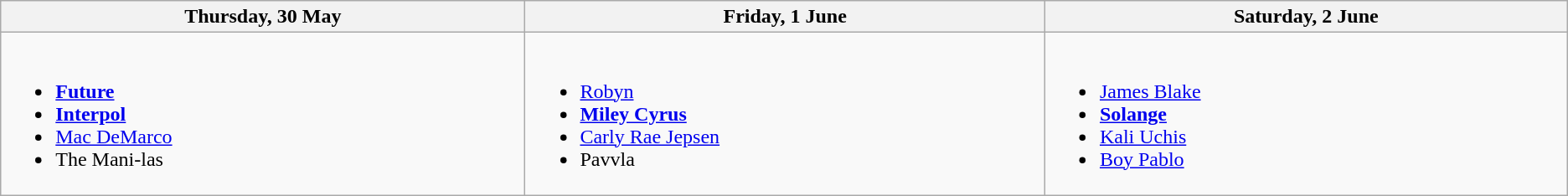<table class="wikitable">
<tr>
<th width="500">Thursday, 30 May</th>
<th width="500">Friday, 1 June</th>
<th width="500">Saturday, 2 June</th>
</tr>
<tr valign="top">
<td><br><ul><li><strong><a href='#'>Future</a></strong></li><li><strong><a href='#'>Interpol</a></strong></li><li><a href='#'>Mac DeMarco</a></li><li>The Mani-las</li></ul></td>
<td><br><ul><li><a href='#'>Robyn</a></li><li><strong><a href='#'>Miley Cyrus</a></strong></li><li><a href='#'>Carly Rae Jepsen</a></li><li>Pavvla</li></ul></td>
<td><br><ul><li><a href='#'>James Blake</a></li><li><strong><a href='#'>Solange</a></strong></li><li><a href='#'>Kali Uchis</a></li><li><a href='#'>Boy Pablo</a></li></ul></td>
</tr>
</table>
